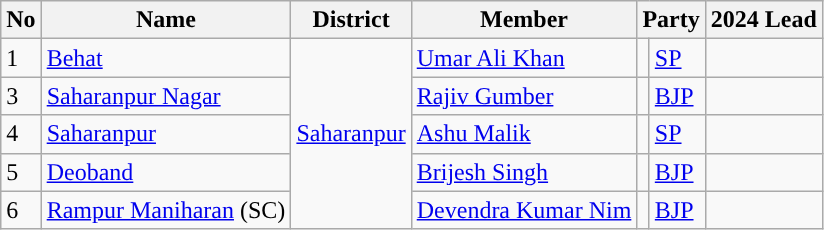<table class="wikitable">
<tr>
<th>No</th>
<th>Name</th>
<th>District</th>
<th>Member</th>
<th colspan="2">Party</th>
<th colspan="2">2024 Lead</th>
</tr>
<tr>
<td>1</td>
<td><a href='#'>Behat</a></td>
<td rowspan="5"><a href='#'>Saharanpur</a></td>
<td><a href='#'>Umar Ali Khan</a></td>
<td style="background-color:"></td>
<td><a href='#'>SP</a></td>
<td></td>
</tr>
<tr>
<td>3</td>
<td><a href='#'>Saharanpur Nagar</a></td>
<td><a href='#'>Rajiv Gumber</a></td>
<td style="background-color:"></td>
<td><a href='#'>BJP</a></td>
<td></td>
</tr>
<tr>
<td>4</td>
<td><a href='#'>Saharanpur</a></td>
<td><a href='#'>Ashu Malik</a></td>
<td style="background-color:"></td>
<td><a href='#'>SP</a></td>
<td></td>
</tr>
<tr>
<td>5</td>
<td><a href='#'>Deoband</a></td>
<td><a href='#'>Brijesh Singh</a></td>
<td style="background-color:"></td>
<td><a href='#'>BJP</a></td>
<td></td>
</tr>
<tr>
<td>6</td>
<td><a href='#'>Rampur Maniharan</a> (SC)</td>
<td><a href='#'>Devendra Kumar Nim</a></td>
<td style="background-color:"></td>
<td><a href='#'>BJP</a></td>
<td></td>
</tr>
</table>
